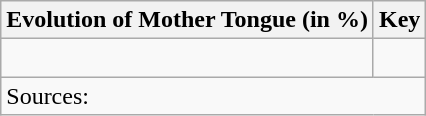<table class="wikitable centre">
<tr>
<th scope="col">Evolution of Mother Tongue (in %)</th>
<th scope="col">Key</th>
</tr>
<tr>
<td></td>
<td><br>


</td>
</tr>
<tr>
<td colspan="3">Sources:</td>
</tr>
</table>
